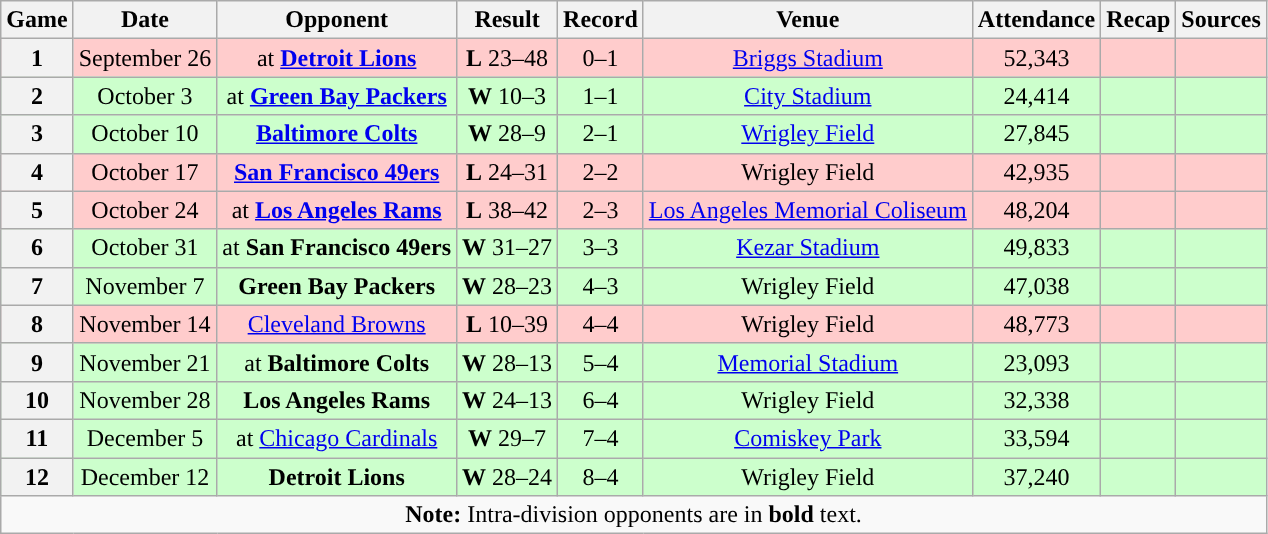<table class="wikitable" style="text-align:center">
<tr>
<th>Game</th>
<th>Date</th>
<th>Opponent</th>
<th>Result</th>
<th>Record</th>
<th>Venue</th>
<th>Attendance</th>
<th>Recap</th>
<th>Sources</th>
</tr>
<tr style="background:#fcc">
<th>1</th>
<td>September 26</td>
<td>at <strong><a href='#'>Detroit Lions</a></strong></td>
<td><strong>L</strong> 23–48</td>
<td>0–1</td>
<td><a href='#'>Briggs Stadium</a></td>
<td>52,343</td>
<td></td>
<td></td>
</tr>
<tr style="background:#cfc">
<th>2</th>
<td>October 3</td>
<td>at <strong><a href='#'>Green Bay Packers</a></strong></td>
<td><strong>W</strong> 10–3</td>
<td>1–1</td>
<td><a href='#'>City Stadium</a></td>
<td>24,414</td>
<td></td>
<td></td>
</tr>
<tr style="background:#cfc">
<th>3</th>
<td>October 10</td>
<td><strong><a href='#'>Baltimore Colts</a></strong></td>
<td><strong>W</strong> 28–9</td>
<td>2–1</td>
<td><a href='#'>Wrigley Field</a></td>
<td>27,845</td>
<td></td>
<td></td>
</tr>
<tr style="background:#fcc">
<th>4</th>
<td>October 17</td>
<td><strong><a href='#'>San Francisco 49ers</a></strong></td>
<td><strong>L</strong> 24–31</td>
<td>2–2</td>
<td>Wrigley Field</td>
<td>42,935</td>
<td></td>
<td></td>
</tr>
<tr style="background:#fcc">
<th>5</th>
<td>October 24</td>
<td>at <strong><a href='#'>Los Angeles Rams</a></strong></td>
<td><strong>L</strong> 38–42</td>
<td>2–3</td>
<td><a href='#'>Los Angeles Memorial Coliseum</a></td>
<td>48,204</td>
<td></td>
<td></td>
</tr>
<tr style="background:#cfc">
<th>6</th>
<td>October 31</td>
<td>at <strong>San Francisco 49ers</strong></td>
<td><strong>W</strong> 31–27</td>
<td>3–3</td>
<td><a href='#'>Kezar Stadium</a></td>
<td>49,833</td>
<td></td>
<td></td>
</tr>
<tr style="background:#cfc">
<th>7</th>
<td>November 7</td>
<td><strong>Green Bay Packers</strong></td>
<td><strong>W</strong> 28–23</td>
<td>4–3</td>
<td>Wrigley Field</td>
<td>47,038</td>
<td></td>
<td></td>
</tr>
<tr style="background:#fcc">
<th>8</th>
<td>November 14</td>
<td><a href='#'>Cleveland Browns</a></td>
<td><strong>L</strong> 10–39</td>
<td>4–4</td>
<td>Wrigley Field</td>
<td>48,773</td>
<td></td>
<td></td>
</tr>
<tr style="background:#cfc">
<th>9</th>
<td>November 21</td>
<td>at <strong>Baltimore Colts</strong></td>
<td><strong>W</strong> 28–13</td>
<td>5–4</td>
<td><a href='#'>Memorial Stadium</a></td>
<td>23,093</td>
<td></td>
<td></td>
</tr>
<tr style="background:#cfc">
<th>10</th>
<td>November 28</td>
<td><strong>Los Angeles Rams</strong></td>
<td><strong>W</strong> 24–13</td>
<td>6–4</td>
<td>Wrigley Field</td>
<td>32,338</td>
<td></td>
<td></td>
</tr>
<tr style="background:#cfc">
<th>11</th>
<td>December 5</td>
<td>at <a href='#'>Chicago Cardinals</a></td>
<td><strong>W</strong> 29–7</td>
<td>7–4</td>
<td><a href='#'>Comiskey Park</a></td>
<td>33,594</td>
<td></td>
<td></td>
</tr>
<tr style="background:#cfc">
<th>12</th>
<td>December 12</td>
<td><strong>Detroit Lions</strong></td>
<td><strong>W</strong> 28–24</td>
<td>8–4</td>
<td>Wrigley Field</td>
<td>37,240</td>
<td></td>
<td></td>
</tr>
<tr>
<td colspan="10"><strong>Note:</strong> Intra-division opponents are in <strong>bold</strong> text.</td>
</tr>
</table>
